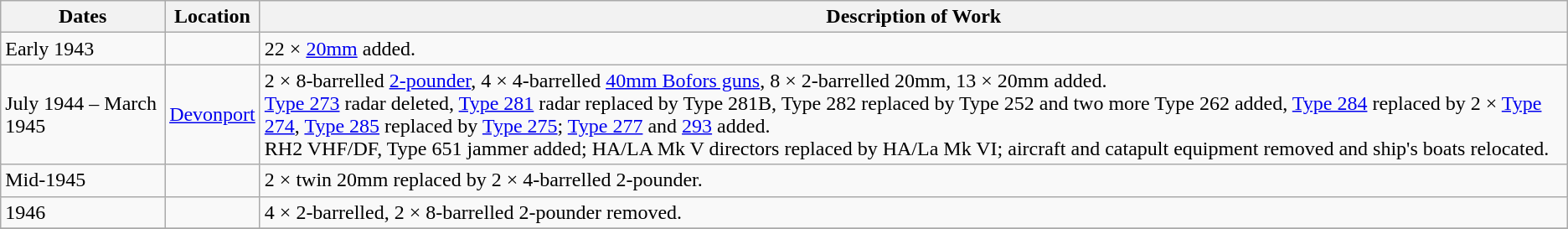<table class="wikitable">
<tr>
<th>Dates</th>
<th>Location</th>
<th>Description of Work</th>
</tr>
<tr>
<td>Early 1943</td>
<td></td>
<td>22 × <a href='#'>20mm</a> added.</td>
</tr>
<tr>
<td>July 1944 – March 1945</td>
<td><a href='#'>Devonport</a></td>
<td>2 × 8-barrelled <a href='#'>2-pounder</a>, 4 × 4-barrelled <a href='#'>40mm Bofors guns</a>, 8 × 2-barrelled 20mm, 13 × 20mm added.<br><a href='#'>Type 273</a> radar deleted, <a href='#'>Type 281</a> radar replaced by Type 281B, Type 282 replaced by Type 252 and two more Type 262 added, <a href='#'>Type 284</a> replaced by 2 × <a href='#'>Type 274</a>, <a href='#'>Type 285</a> replaced by <a href='#'>Type 275</a>; <a href='#'>Type 277</a> and <a href='#'>293</a> added.<br>RH2 VHF/DF, Type 651 jammer added; HA/LA Mk V directors replaced by HA/La Mk VI; aircraft and catapult equipment removed and ship's boats relocated.</td>
</tr>
<tr>
<td>Mid-1945</td>
<td></td>
<td>2 × twin 20mm replaced by 2 × 4-barrelled 2-pounder.</td>
</tr>
<tr>
<td>1946</td>
<td></td>
<td>4 × 2-barrelled, 2 × 8-barrelled 2-pounder removed.</td>
</tr>
<tr>
</tr>
</table>
